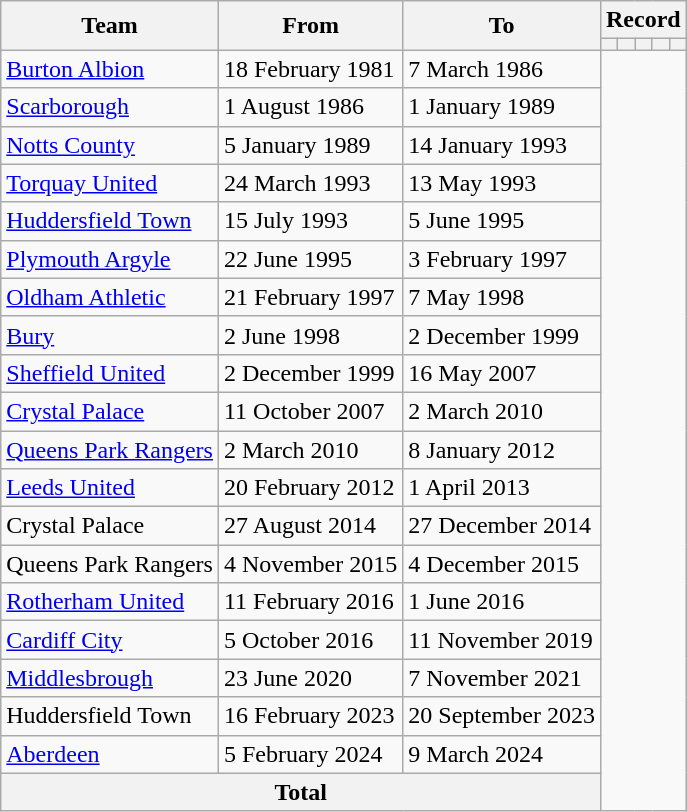<table class="wikitable" style="text-align: center;">
<tr>
<th rowspan="2">Team</th>
<th rowspan="2">From</th>
<th rowspan="2">To</th>
<th colspan="5">Record</th>
</tr>
<tr>
<th></th>
<th></th>
<th></th>
<th></th>
<th></th>
</tr>
<tr>
<td align="left"><a href='#'>Burton Albion</a></td>
<td align="left">18 February 1981</td>
<td align="left">7 March 1986<br> </td>
</tr>
<tr>
<td align="left"><a href='#'>Scarborough</a></td>
<td align="left">1 August 1986</td>
<td align="left">1 January 1989<br> </td>
</tr>
<tr>
<td align="left"><a href='#'>Notts County</a></td>
<td align="left">5 January 1989</td>
<td align="left">14 January 1993<br> </td>
</tr>
<tr>
<td align="left"><a href='#'>Torquay United</a></td>
<td align="left">24 March 1993 </td>
<td align="left">13 May 1993<br> </td>
</tr>
<tr>
<td align="left"><a href='#'>Huddersfield Town</a></td>
<td align="left">15 July 1993</td>
<td align="left">5 June 1995<br> </td>
</tr>
<tr>
<td align="left"><a href='#'>Plymouth Argyle</a></td>
<td align="left">22 June 1995</td>
<td align="left">3 February 1997<br> </td>
</tr>
<tr>
<td align="left"><a href='#'>Oldham Athletic</a></td>
<td align="left">21 February 1997</td>
<td align="left">7 May 1998<br> </td>
</tr>
<tr>
<td align="left"><a href='#'>Bury</a></td>
<td align="left">2 June 1998</td>
<td align="left">2 December 1999<br> </td>
</tr>
<tr>
<td align="left"><a href='#'>Sheffield United</a></td>
<td align="left">2 December 1999</td>
<td align="left">16 May 2007<br> </td>
</tr>
<tr>
<td align="left"><a href='#'>Crystal Palace</a></td>
<td align="left">11 October 2007</td>
<td align="left">2 March 2010<br></td>
</tr>
<tr>
<td align="left"><a href='#'>Queens Park Rangers</a></td>
<td align="left">2 March 2010</td>
<td align="left">8 January 2012<br> </td>
</tr>
<tr>
<td align="left"><a href='#'>Leeds United</a></td>
<td align="left">20 February 2012</td>
<td align="left">1 April 2013<br></td>
</tr>
<tr>
<td align="left">Crystal Palace</td>
<td align="left">27 August 2014</td>
<td align="left">27 December 2014<br> </td>
</tr>
<tr>
<td align="left">Queens Park Rangers</td>
<td align="left">4 November 2015</td>
<td align="left">4 December 2015<br> </td>
</tr>
<tr>
<td align="left"><a href='#'>Rotherham United</a></td>
<td align="left">11 February 2016</td>
<td align="left">1 June 2016<br> </td>
</tr>
<tr>
<td align="left"><a href='#'>Cardiff City</a></td>
<td align="left">5 October 2016</td>
<td align="left">11 November 2019<br> </td>
</tr>
<tr>
<td align="left"><a href='#'>Middlesbrough</a></td>
<td align="left">23 June 2020</td>
<td align="left">7 November 2021<br></td>
</tr>
<tr>
<td align="left">Huddersfield Town</td>
<td align="left">16 February 2023</td>
<td align="left">20 September 2023<br></td>
</tr>
<tr>
<td align="left"><a href='#'>Aberdeen</a></td>
<td align="left">5 February 2024</td>
<td align="left">9 March 2024<br></td>
</tr>
<tr>
<th colspan="3">Total<br></th>
</tr>
</table>
